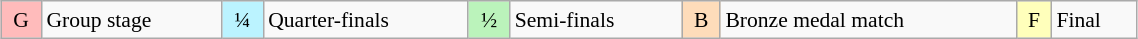<table class="wikitable" style="margin:0.5em auto; font-size:90%; line-height:1.25em;" width=60%;>
<tr>
<td bgcolor="#FFBBBB" align=center>G</td>
<td>Group stage</td>
<td bgcolor="#BBF3FF" align=center>¼</td>
<td>Quarter-finals</td>
<td bgcolor="#BBF3BB" align=center>½</td>
<td>Semi-finals</td>
<td bgcolor="#FEDCBA" align=center>B</td>
<td>Bronze medal match</td>
<td bgcolor="#FFFFBB" align=center>F</td>
<td>Final</td>
</tr>
</table>
